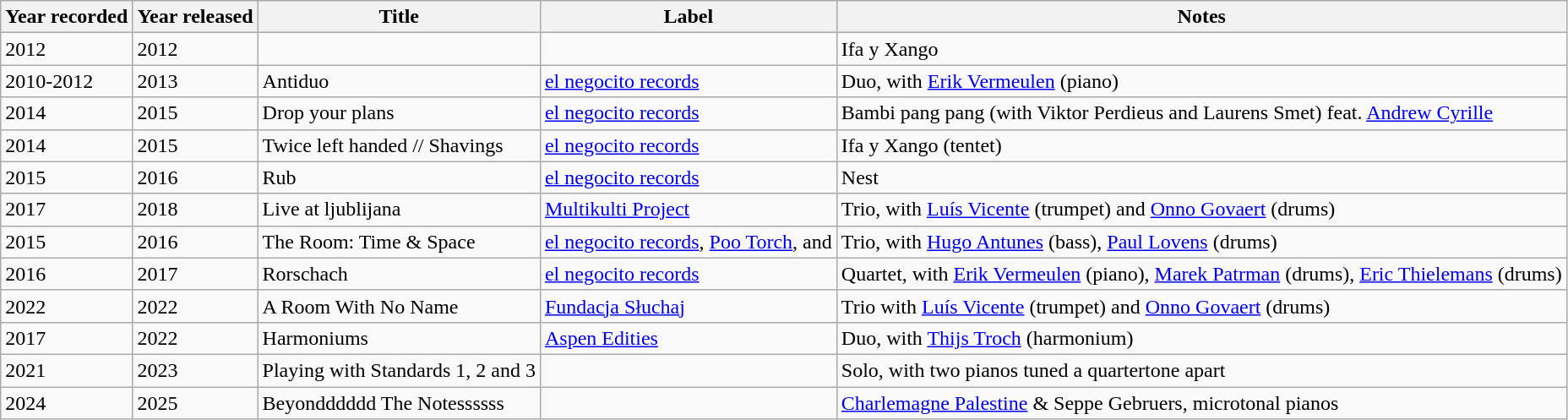<table class="wikitable sortable">
<tr>
<th>Year recorded</th>
<th>Year released</th>
<th>Title</th>
<th>Label</th>
<th>Notes</th>
</tr>
<tr>
<td>2012</td>
<td>2012</td>
<td></td>
<td></td>
<td>Ifa y Xango</td>
</tr>
<tr>
<td>2010-2012</td>
<td>2013</td>
<td>Antiduo</td>
<td><a href='#'>el negocito records</a></td>
<td>Duo, with <a href='#'>Erik Vermeulen</a> (piano)</td>
</tr>
<tr>
<td>2014</td>
<td>2015</td>
<td>Drop your plans</td>
<td><a href='#'>el negocito records</a></td>
<td>Bambi pang pang (with Viktor Perdieus and Laurens Smet) feat. <a href='#'>Andrew Cyrille</a></td>
</tr>
<tr>
<td>2014</td>
<td>2015</td>
<td>Twice left handed // Shavings</td>
<td><a href='#'>el negocito records</a></td>
<td>Ifa y Xango (tentet)</td>
</tr>
<tr>
<td>2015</td>
<td>2016</td>
<td>Rub</td>
<td><a href='#'>el negocito records</a></td>
<td>Nest</td>
</tr>
<tr>
<td>2017</td>
<td>2018</td>
<td>Live at ljublijana</td>
<td><a href='#'>Multikulti Project</a></td>
<td>Trio, with <a href='#'>Luís Vicente</a> (trumpet) and <a href='#'>Onno Govaert</a> (drums)</td>
</tr>
<tr>
<td>2015</td>
<td>2016</td>
<td>The Room: Time & Space</td>
<td><a href='#'>el negocito records</a>, <a href='#'>Poo Torch</a>, and </td>
<td>Trio, with <a href='#'>Hugo Antunes</a> (bass), <a href='#'>Paul Lovens</a> (drums)</td>
</tr>
<tr>
<td>2016</td>
<td>2017</td>
<td>Rorschach</td>
<td><a href='#'>el negocito records</a></td>
<td>Quartet, with <a href='#'>Erik Vermeulen</a> (piano), <a href='#'>Marek Patrman</a> (drums), <a href='#'>Eric Thielemans</a> (drums)</td>
</tr>
<tr>
<td>2022</td>
<td>2022</td>
<td>A Room With No Name</td>
<td><a href='#'>Fundacja Słuchaj</a></td>
<td>Trio with <a href='#'>Luís Vicente</a> (trumpet) and <a href='#'>Onno Govaert</a> (drums)</td>
</tr>
<tr>
<td>2017</td>
<td>2022</td>
<td>Harmoniums</td>
<td><a href='#'>Aspen Edities</a></td>
<td>Duo, with <a href='#'>Thijs Troch</a> (harmonium)</td>
</tr>
<tr>
<td>2021</td>
<td>2023</td>
<td>Playing with Standards 1, 2 and 3</td>
<td></td>
<td>Solo, with two pianos tuned a quartertone apart</td>
</tr>
<tr>
<td>2024</td>
<td>2025</td>
<td>Beyondddddd The Notessssss</td>
<td></td>
<td><a href='#'>Charlemagne Palestine</a> & Seppe Gebruers, microtonal pianos</td>
</tr>
</table>
